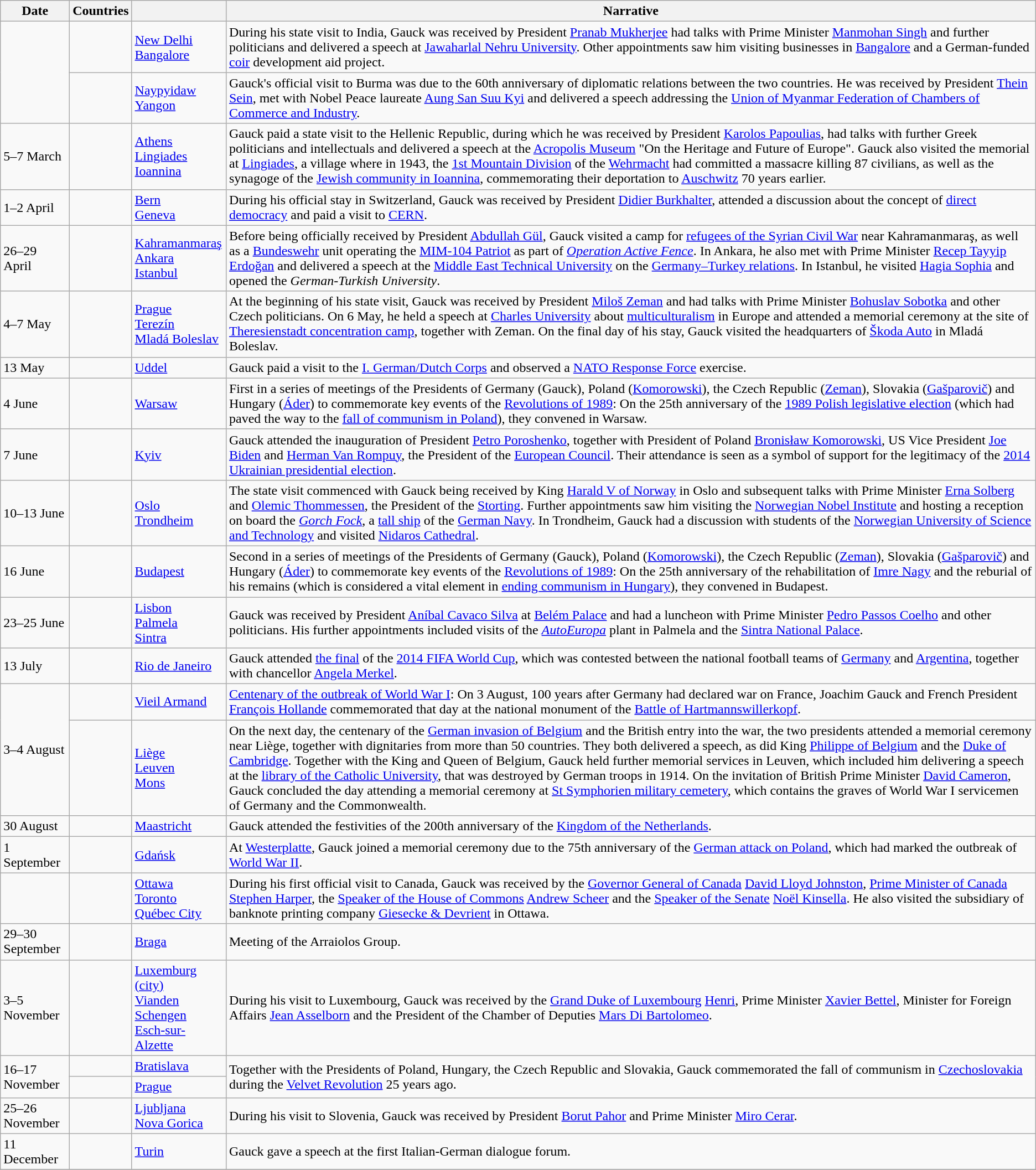<table class="wikitable" border="1">
<tr>
<th>Date</th>
<th>Countries</th>
<th></th>
<th>Narrative</th>
</tr>
<tr>
<td rowspan="2"></td>
<td><br></td>
<td><a href='#'>New Delhi</a><br><a href='#'>Bangalore</a><br></td>
<td>During his state visit to India, Gauck was received by President <a href='#'>Pranab Mukherjee</a> had talks with Prime Minister <a href='#'>Manmohan Singh</a> and further politicians and delivered a speech at <a href='#'>Jawaharlal Nehru University</a>. Other appointments saw him visiting businesses in <a href='#'>Bangalore</a> and a German-funded <a href='#'>coir</a> development aid project.</td>
</tr>
<tr>
<td></td>
<td><a href='#'>Naypyidaw</a><br><a href='#'>Yangon</a></td>
<td>Gauck's official visit to Burma was due to the 60th anniversary of diplomatic relations between the two countries. He was received by President <a href='#'>Thein Sein</a>, met with Nobel Peace laureate <a href='#'>Aung San Suu Kyi</a> and delivered a speech addressing the <a href='#'>Union of Myanmar Federation of Chambers of Commerce and Industry</a>.</td>
</tr>
<tr>
<td>5–7 March</td>
<td></td>
<td><a href='#'>Athens</a><br><a href='#'>Lingiades</a><br><a href='#'>Ioannina</a></td>
<td>Gauck paid a state visit to the Hellenic Republic, during which he was received by President <a href='#'>Karolos Papoulias</a>, had talks with further Greek politicians and intellectuals and delivered a speech at the <a href='#'>Acropolis Museum</a> "On the Heritage and Future of Europe". Gauck also visited the memorial at <a href='#'>Lingiades</a>, a village where in 1943, the <a href='#'>1st Mountain Division</a> of the <a href='#'>Wehrmacht</a> had committed a massacre killing 87 civilians, as well as the synagoge of the <a href='#'>Jewish community in Ioannina</a>, commemorating their deportation to <a href='#'>Auschwitz</a> 70 years earlier.</td>
</tr>
<tr>
<td>1–2 April</td>
<td></td>
<td><a href='#'>Bern</a><br><a href='#'>Geneva</a></td>
<td>During his official stay in Switzerland, Gauck was received by President <a href='#'>Didier Burkhalter</a>, attended a discussion about the concept of <a href='#'>direct democracy</a> and paid a visit to <a href='#'>CERN</a>.</td>
</tr>
<tr>
<td>26–29 April</td>
<td></td>
<td><a href='#'>Kahramanmaraş</a><br><a href='#'>Ankara</a><br><a href='#'>Istanbul</a></td>
<td>Before being officially received by President <a href='#'>Abdullah Gül</a>, Gauck visited a camp for <a href='#'>refugees of the Syrian Civil War</a> near Kahramanmaraş, as well as a <a href='#'>Bundeswehr</a> unit operating the <a href='#'>MIM-104 Patriot</a> as part of <em><a href='#'>Operation Active Fence</a></em>. In Ankara, he also met with Prime Minister <a href='#'>Recep Tayyip Erdoğan</a> and delivered a speech at the <a href='#'>Middle East Technical University</a> on the <a href='#'>Germany–Turkey relations</a>. In Istanbul, he visited <a href='#'>Hagia Sophia</a> and opened the <em>German-Turkish University</em>.</td>
</tr>
<tr>
<td>4–7 May</td>
<td></td>
<td><a href='#'>Prague</a><br><a href='#'>Terezín</a><br><a href='#'>Mladá Boleslav</a></td>
<td>At the beginning of his state visit, Gauck was received by President <a href='#'>Miloš Zeman</a> and had talks with Prime Minister <a href='#'>Bohuslav Sobotka</a> and other Czech politicians. On 6 May, he held a speech at <a href='#'>Charles University</a> about <a href='#'>multiculturalism</a> in Europe and attended a memorial ceremony at the site of <a href='#'>Theresienstadt concentration camp</a>, together with Zeman. On the final day of his stay, Gauck visited the headquarters of <a href='#'>Škoda Auto</a> in Mladá Boleslav.</td>
</tr>
<tr>
<td>13 May</td>
<td></td>
<td><a href='#'>Uddel</a></td>
<td>Gauck paid a visit to the <a href='#'>I. German/Dutch Corps</a> and observed a <a href='#'>NATO Response Force</a> exercise.</td>
</tr>
<tr>
<td>4 June</td>
<td></td>
<td><a href='#'>Warsaw</a></td>
<td>First in a series of meetings of the Presidents of Germany (Gauck), Poland (<a href='#'>Komorowski</a>), the Czech Republic (<a href='#'>Zeman</a>), Slovakia (<a href='#'>Gašparovič</a>) and Hungary (<a href='#'>Áder</a>) to commemorate key events of the <a href='#'>Revolutions of 1989</a>: On the 25th anniversary of the <a href='#'>1989 Polish legislative election</a> (which had paved the way to the <a href='#'>fall of communism in Poland</a>), they convened in Warsaw.</td>
</tr>
<tr>
<td>7 June</td>
<td></td>
<td><a href='#'>Kyiv</a></td>
<td>Gauck attended the inauguration of President <a href='#'>Petro Poroshenko</a>, together with President of Poland <a href='#'>Bronisław Komorowski</a>, US Vice President <a href='#'>Joe Biden</a> and <a href='#'>Herman Van Rompuy</a>, the President of the <a href='#'>European Council</a>. Their attendance is seen as a symbol of support for the legitimacy of the <a href='#'>2014 Ukrainian presidential election</a>.</td>
</tr>
<tr>
<td>10–13 June</td>
<td></td>
<td><a href='#'>Oslo</a><br><a href='#'>Trondheim</a></td>
<td>The state visit commenced with Gauck being received by King <a href='#'>Harald V of Norway</a> in Oslo and subsequent talks with Prime Minister <a href='#'>Erna Solberg</a> and <a href='#'>Olemic Thommessen</a>, the President of the <a href='#'>Storting</a>. Further appointments saw him visiting the <a href='#'>Norwegian Nobel Institute</a> and hosting a reception on board the <em><a href='#'>Gorch Fock</a></em>, a <a href='#'>tall ship</a> of the <a href='#'>German Navy</a>. In Trondheim, Gauck had a discussion with students of the <a href='#'>Norwegian University of Science and Technology</a> and visited <a href='#'>Nidaros Cathedral</a>.</td>
</tr>
<tr>
<td>16 June</td>
<td></td>
<td><a href='#'>Budapest</a></td>
<td>Second in a series of meetings of the Presidents of Germany (Gauck), Poland (<a href='#'>Komorowski</a>), the Czech Republic (<a href='#'>Zeman</a>), Slovakia (<a href='#'>Gašparovič</a>) and Hungary (<a href='#'>Áder</a>) to commemorate key events of the <a href='#'>Revolutions of 1989</a>: On the 25th anniversary of the rehabilitation of <a href='#'>Imre Nagy</a> and the reburial of his remains (which is considered a vital element in <a href='#'>ending communism in Hungary</a>), they convened in Budapest.</td>
</tr>
<tr>
<td>23–25 June</td>
<td></td>
<td><a href='#'>Lisbon</a><br><a href='#'>Palmela</a><br><a href='#'>Sintra</a></td>
<td>Gauck was received by President <a href='#'>Aníbal Cavaco Silva</a> at <a href='#'>Belém Palace</a> and had a luncheon with Prime Minister <a href='#'>Pedro Passos Coelho</a> and other politicians. His further appointments included visits of the <em><a href='#'>AutoEuropa</a></em> plant in Palmela and the <a href='#'>Sintra National Palace</a>.</td>
</tr>
<tr>
<td>13 July</td>
<td></td>
<td><a href='#'>Rio de Janeiro</a></td>
<td>Gauck attended <a href='#'>the final</a> of the <a href='#'>2014 FIFA World Cup</a>, which was contested between the national football teams of <a href='#'>Germany</a> and <a href='#'>Argentina</a>, together with chancellor <a href='#'>Angela Merkel</a>.</td>
</tr>
<tr>
<td rowspan="2">3–4 August</td>
<td><br></td>
<td><a href='#'>Vieil Armand</a><br></td>
<td><a href='#'>Centenary of the outbreak of World War I</a>: On 3 August, 100 years after Germany had declared war on France, Joachim Gauck and French President <a href='#'>François Hollande</a> commemorated that day at the national monument of the <a href='#'>Battle of Hartmannswillerkopf</a>.</td>
</tr>
<tr>
<td></td>
<td><a href='#'>Liège</a><br><a href='#'>Leuven</a><br><a href='#'>Mons</a></td>
<td>On the next day, the centenary of the <a href='#'>German invasion of Belgium</a> and the British entry into the war, the two presidents attended a memorial ceremony near Liège, together with dignitaries from more than 50 countries. They both delivered a speech, as did King <a href='#'>Philippe of Belgium</a> and the <a href='#'>Duke of Cambridge</a>. Together with the King and Queen of Belgium, Gauck held further memorial services in Leuven, which included him delivering a speech at the <a href='#'>library of the Catholic University</a>, that was destroyed by German troops in 1914. On the invitation of British Prime Minister <a href='#'>David Cameron</a>, Gauck concluded the day attending a memorial ceremony at <a href='#'>St Symphorien military cemetery</a>, which contains the graves of World War I servicemen of Germany and the Commonwealth.</td>
</tr>
<tr>
<td>30 August</td>
<td></td>
<td><a href='#'>Maastricht</a></td>
<td>Gauck attended the festivities of the 200th anniversary of the <a href='#'>Kingdom of the Netherlands</a>.</td>
</tr>
<tr>
<td>1 September</td>
<td></td>
<td><a href='#'>Gdańsk</a></td>
<td>At <a href='#'>Westerplatte</a>, Gauck joined a memorial ceremony due to the 75th anniversary of the <a href='#'>German attack on Poland</a>, which had marked the outbreak of <a href='#'>World War II</a>.</td>
</tr>
<tr>
<td></td>
<td></td>
<td><a href='#'>Ottawa</a><br><a href='#'>Toronto</a><br><a href='#'>Québec City</a></td>
<td>During his first official visit to Canada, Gauck was received by the <a href='#'>Governor General of Canada</a> <a href='#'>David Lloyd Johnston</a>, <a href='#'>Prime Minister of Canada</a> <a href='#'>Stephen Harper</a>, the <a href='#'>Speaker of the House of Commons</a> <a href='#'>Andrew Scheer</a> and the <a href='#'>Speaker of the Senate</a> <a href='#'>Noël Kinsella</a>. He also visited the subsidiary of banknote printing company <a href='#'>Giesecke & Devrient</a> in Ottawa.</td>
</tr>
<tr>
<td>29–30 September</td>
<td></td>
<td><a href='#'>Braga</a></td>
<td>Meeting of the Arraiolos Group.</td>
</tr>
<tr>
<td>3–5 November</td>
<td></td>
<td><a href='#'>Luxemburg (city)</a><br><a href='#'>Vianden</a><br><a href='#'>Schengen</a><br><a href='#'>Esch-sur-Alzette</a></td>
<td>During his visit to Luxembourg, Gauck was received by the <a href='#'>Grand Duke of Luxembourg</a> <a href='#'>Henri</a>, Prime Minister <a href='#'>Xavier Bettel</a>, Minister for Foreign Affairs <a href='#'>Jean Asselborn</a> and the President of the Chamber of Deputies <a href='#'>Mars Di Bartolomeo</a>.</td>
</tr>
<tr>
<td rowspan="2">16–17 November</td>
<td><br></td>
<td><a href='#'>Bratislava</a><br></td>
<td rowspan="2">Together with the Presidents of Poland, Hungary, the Czech Republic and Slovakia, Gauck commemorated the fall of communism in <a href='#'>Czechoslovakia</a> during the <a href='#'>Velvet Revolution</a> 25 years ago.</td>
</tr>
<tr>
<td></td>
<td><a href='#'>Prague</a></td>
</tr>
<tr>
<td>25–26 November</td>
<td></td>
<td><a href='#'>Ljubljana</a><br><a href='#'>Nova Gorica</a></td>
<td>During his visit to Slovenia, Gauck was received by President <a href='#'>Borut Pahor</a> and Prime Minister <a href='#'>Miro Cerar</a>.</td>
</tr>
<tr>
<td>11 December</td>
<td></td>
<td><a href='#'>Turin</a></td>
<td>Gauck gave a speech at the first Italian-German dialogue forum.</td>
</tr>
<tr>
</tr>
</table>
